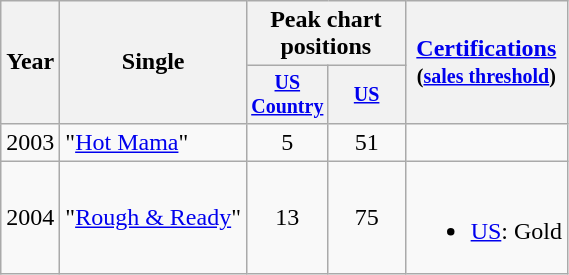<table class="wikitable" style="text-align:center;">
<tr>
<th rowspan="2">Year</th>
<th rowspan="2">Single</th>
<th colspan="2">Peak chart<br>positions</th>
<th rowspan="2"><a href='#'>Certifications</a><br><small>(<a href='#'>sales threshold</a>)</small></th>
</tr>
<tr style="font-size:smaller;">
<th width="45"><a href='#'>US Country</a></th>
<th width="45"><a href='#'>US</a></th>
</tr>
<tr>
<td>2003</td>
<td align="left">"<a href='#'>Hot Mama</a>"</td>
<td>5</td>
<td>51</td>
<td></td>
</tr>
<tr>
<td>2004</td>
<td align="left">"<a href='#'>Rough & Ready</a>"</td>
<td>13</td>
<td>75</td>
<td align="left"><br><ul><li><a href='#'>US</a>: Gold</li></ul></td>
</tr>
</table>
